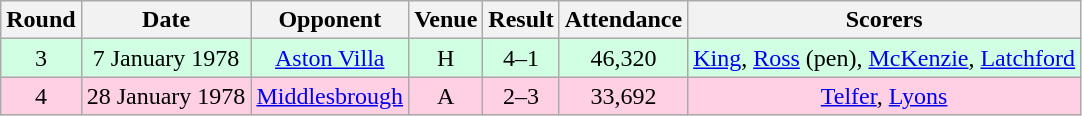<table class="wikitable" style="text-align:center">
<tr>
<th>Round</th>
<th>Date</th>
<th>Opponent</th>
<th>Venue</th>
<th>Result</th>
<th>Attendance</th>
<th>Scorers</th>
</tr>
<tr style="background-color: #d0ffe3;">
<td>3</td>
<td>7 January 1978</td>
<td><a href='#'>Aston Villa</a></td>
<td>H</td>
<td>4–1</td>
<td>46,320</td>
<td><a href='#'>King</a>, <a href='#'>Ross</a> (pen), <a href='#'>McKenzie</a>, <a href='#'>Latchford</a></td>
</tr>
<tr style="background-color: #ffd0e3;">
<td>4</td>
<td>28 January 1978</td>
<td><a href='#'>Middlesbrough</a></td>
<td>A</td>
<td>2–3</td>
<td>33,692</td>
<td><a href='#'>Telfer</a>, <a href='#'>Lyons</a></td>
</tr>
</table>
